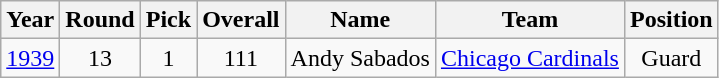<table class="wikitable sortable" style="text-align:center;">
<tr>
<th>Year</th>
<th>Round</th>
<th>Pick</th>
<th>Overall</th>
<th>Name</th>
<th>Team</th>
<th>Position</th>
</tr>
<tr>
<td><a href='#'>1939</a></td>
<td>13</td>
<td>1</td>
<td>111</td>
<td>Andy Sabados</td>
<td><a href='#'>Chicago Cardinals</a></td>
<td>Guard</td>
</tr>
</table>
